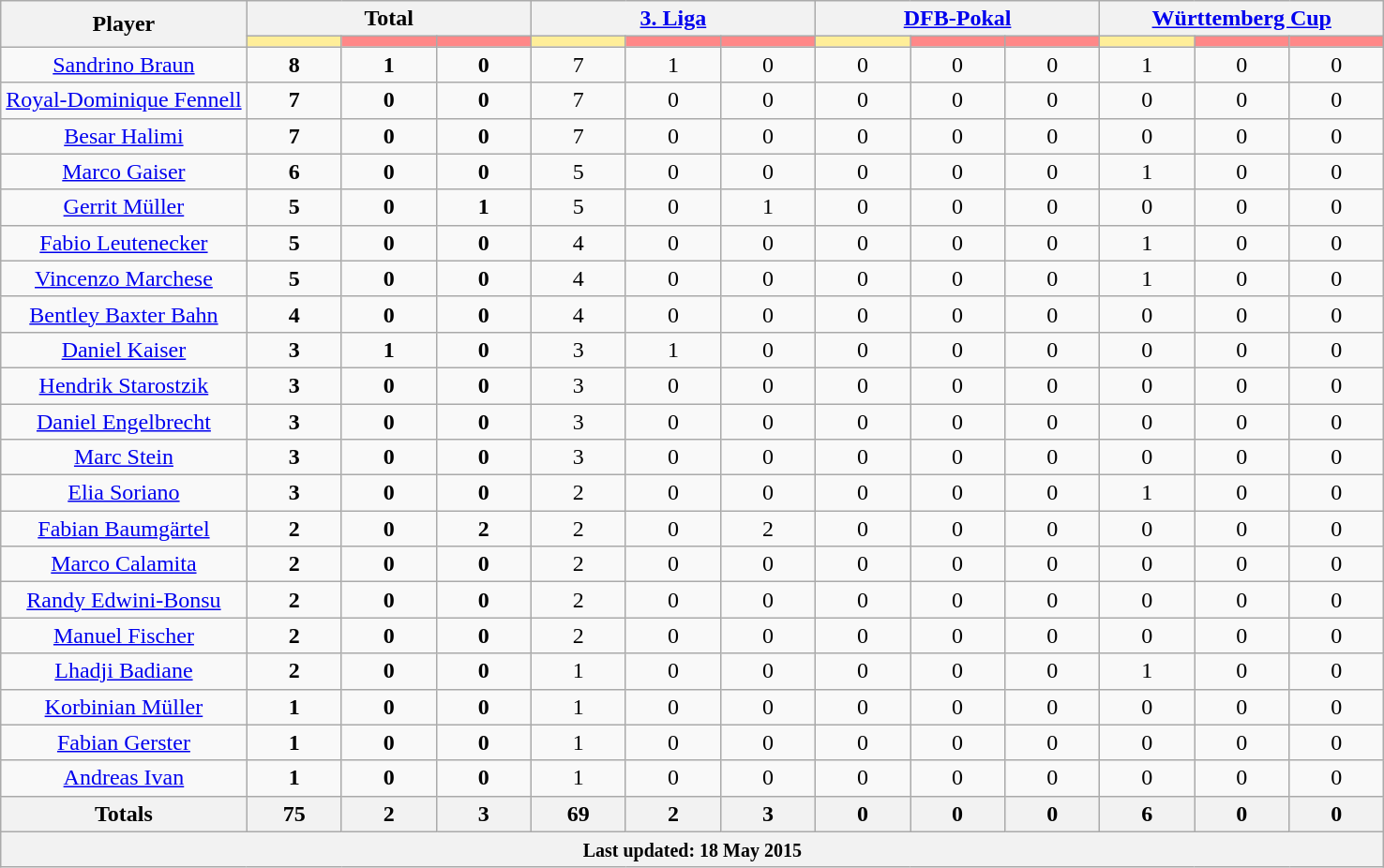<table class="wikitable" style="text-align:center;">
<tr style="text-align:center;">
<th rowspan="2">Player</th>
<th colspan="3">Total</th>
<th colspan="3"><a href='#'>3. Liga</a></th>
<th colspan="3"><a href='#'>DFB-Pokal</a></th>
<th colspan="3"><a href='#'>Württemberg Cup</a></th>
</tr>
<tr>
<th style="width:60px; background:#fe9;"></th>
<th style="width:60px; background:#ff8888;"></th>
<th style="width:60px; background:#ff8888;"></th>
<th style="width:60px; background:#fe9;"></th>
<th style="width:60px; background:#ff8888;"></th>
<th style="width:60px; background:#ff8888;"></th>
<th style="width:60px; background:#fe9;"></th>
<th style="width:60px; background:#ff8888;"></th>
<th style="width:60px; background:#ff8888;"></th>
<th style="width:60px; background:#fe9;"></th>
<th style="width:60px; background:#ff8888;"></th>
<th style="width:60px; background:#ff8888;"></th>
</tr>
<tr>
<td><a href='#'>Sandrino Braun</a></td>
<td><strong>8</strong> </td>
<td><strong>1</strong> </td>
<td><strong>0</strong> </td>
<td>7 </td>
<td>1 </td>
<td>0 </td>
<td>0 </td>
<td>0 </td>
<td>0 </td>
<td>1 </td>
<td>0 </td>
<td>0 </td>
</tr>
<tr>
<td><a href='#'>Royal-Dominique Fennell</a></td>
<td><strong>7</strong> </td>
<td><strong>0</strong> </td>
<td><strong>0</strong> </td>
<td>7 </td>
<td>0 </td>
<td>0 </td>
<td>0 </td>
<td>0 </td>
<td>0 </td>
<td>0 </td>
<td>0 </td>
<td>0 </td>
</tr>
<tr>
<td><a href='#'>Besar Halimi</a></td>
<td><strong>7</strong> </td>
<td><strong>0</strong> </td>
<td><strong>0</strong> </td>
<td>7 </td>
<td>0 </td>
<td>0 </td>
<td>0 </td>
<td>0 </td>
<td>0 </td>
<td>0 </td>
<td>0 </td>
<td>0 </td>
</tr>
<tr>
<td><a href='#'>Marco Gaiser</a></td>
<td><strong>6</strong> </td>
<td><strong>0</strong> </td>
<td><strong>0</strong> </td>
<td>5 </td>
<td>0 </td>
<td>0 </td>
<td>0 </td>
<td>0 </td>
<td>0 </td>
<td>1 </td>
<td>0 </td>
<td>0 </td>
</tr>
<tr>
<td><a href='#'>Gerrit Müller</a></td>
<td><strong>5</strong> </td>
<td><strong>0</strong> </td>
<td><strong>1</strong> </td>
<td>5 </td>
<td>0 </td>
<td>1 </td>
<td>0 </td>
<td>0 </td>
<td>0 </td>
<td>0 </td>
<td>0 </td>
<td>0 </td>
</tr>
<tr>
<td><a href='#'>Fabio Leutenecker</a></td>
<td><strong>5</strong> </td>
<td><strong>0</strong> </td>
<td><strong>0</strong> </td>
<td>4 </td>
<td>0 </td>
<td>0 </td>
<td>0 </td>
<td>0 </td>
<td>0 </td>
<td>1 </td>
<td>0 </td>
<td>0 </td>
</tr>
<tr>
<td><a href='#'>Vincenzo Marchese</a></td>
<td><strong>5</strong> </td>
<td><strong>0</strong> </td>
<td><strong>0</strong> </td>
<td>4 </td>
<td>0 </td>
<td>0 </td>
<td>0 </td>
<td>0 </td>
<td>0 </td>
<td>1 </td>
<td>0 </td>
<td>0 </td>
</tr>
<tr>
<td><a href='#'>Bentley Baxter Bahn</a></td>
<td><strong>4</strong> </td>
<td><strong>0</strong> </td>
<td><strong>0</strong> </td>
<td>4 </td>
<td>0 </td>
<td>0 </td>
<td>0 </td>
<td>0 </td>
<td>0 </td>
<td>0 </td>
<td>0 </td>
<td>0 </td>
</tr>
<tr>
<td><a href='#'>Daniel Kaiser</a></td>
<td><strong>3</strong> </td>
<td><strong>1</strong> </td>
<td><strong>0</strong> </td>
<td>3 </td>
<td>1 </td>
<td>0 </td>
<td>0 </td>
<td>0 </td>
<td>0 </td>
<td>0 </td>
<td>0 </td>
<td>0 </td>
</tr>
<tr>
<td><a href='#'>Hendrik Starostzik</a></td>
<td><strong>3</strong> </td>
<td><strong>0</strong> </td>
<td><strong>0</strong> </td>
<td>3 </td>
<td>0 </td>
<td>0 </td>
<td>0 </td>
<td>0 </td>
<td>0 </td>
<td>0 </td>
<td>0 </td>
<td>0 </td>
</tr>
<tr>
<td><a href='#'>Daniel Engelbrecht</a></td>
<td><strong>3</strong> </td>
<td><strong>0</strong> </td>
<td><strong>0</strong> </td>
<td>3 </td>
<td>0 </td>
<td>0 </td>
<td>0 </td>
<td>0 </td>
<td>0 </td>
<td>0 </td>
<td>0 </td>
<td>0 </td>
</tr>
<tr>
<td><a href='#'>Marc Stein</a></td>
<td><strong>3</strong> </td>
<td><strong>0</strong> </td>
<td><strong>0</strong> </td>
<td>3 </td>
<td>0 </td>
<td>0 </td>
<td>0 </td>
<td>0 </td>
<td>0 </td>
<td>0 </td>
<td>0 </td>
<td>0 </td>
</tr>
<tr>
<td><a href='#'>Elia Soriano</a></td>
<td><strong>3</strong> </td>
<td><strong>0</strong> </td>
<td><strong>0</strong> </td>
<td>2 </td>
<td>0 </td>
<td>0 </td>
<td>0 </td>
<td>0 </td>
<td>0 </td>
<td>1 </td>
<td>0 </td>
<td>0 </td>
</tr>
<tr>
<td><a href='#'>Fabian Baumgärtel</a></td>
<td><strong>2</strong> </td>
<td><strong>0</strong> </td>
<td><strong>2</strong> </td>
<td>2 </td>
<td>0 </td>
<td>2 </td>
<td>0 </td>
<td>0 </td>
<td>0 </td>
<td>0 </td>
<td>0 </td>
<td>0 </td>
</tr>
<tr>
<td><a href='#'>Marco Calamita</a></td>
<td><strong>2</strong> </td>
<td><strong>0</strong> </td>
<td><strong>0</strong> </td>
<td>2 </td>
<td>0 </td>
<td>0 </td>
<td>0 </td>
<td>0 </td>
<td>0 </td>
<td>0 </td>
<td>0 </td>
<td>0 </td>
</tr>
<tr>
<td><a href='#'>Randy Edwini-Bonsu</a></td>
<td><strong>2</strong> </td>
<td><strong>0</strong> </td>
<td><strong>0</strong> </td>
<td>2 </td>
<td>0 </td>
<td>0 </td>
<td>0 </td>
<td>0 </td>
<td>0 </td>
<td>0 </td>
<td>0 </td>
<td>0 </td>
</tr>
<tr>
<td><a href='#'>Manuel Fischer</a></td>
<td><strong>2</strong> </td>
<td><strong>0</strong> </td>
<td><strong>0</strong> </td>
<td>2 </td>
<td>0 </td>
<td>0 </td>
<td>0 </td>
<td>0 </td>
<td>0 </td>
<td>0 </td>
<td>0 </td>
<td>0 </td>
</tr>
<tr>
<td><a href='#'>Lhadji Badiane</a></td>
<td><strong>2</strong> </td>
<td><strong>0</strong> </td>
<td><strong>0</strong> </td>
<td>1 </td>
<td>0 </td>
<td>0 </td>
<td>0 </td>
<td>0 </td>
<td>0 </td>
<td>1 </td>
<td>0 </td>
<td>0 </td>
</tr>
<tr>
<td><a href='#'>Korbinian Müller</a></td>
<td><strong>1</strong> </td>
<td><strong>0</strong> </td>
<td><strong>0</strong> </td>
<td>1 </td>
<td>0 </td>
<td>0 </td>
<td>0 </td>
<td>0 </td>
<td>0 </td>
<td>0 </td>
<td>0 </td>
<td>0 </td>
</tr>
<tr>
<td><a href='#'>Fabian Gerster</a></td>
<td><strong>1</strong> </td>
<td><strong>0</strong> </td>
<td><strong>0</strong> </td>
<td>1 </td>
<td>0 </td>
<td>0 </td>
<td>0 </td>
<td>0 </td>
<td>0 </td>
<td>0 </td>
<td>0 </td>
<td>0 </td>
</tr>
<tr>
<td><a href='#'>Andreas Ivan</a></td>
<td><strong>1</strong> </td>
<td><strong>0</strong> </td>
<td><strong>0</strong> </td>
<td>1 </td>
<td>0 </td>
<td>0 </td>
<td>0 </td>
<td>0 </td>
<td>0 </td>
<td>0 </td>
<td>0 </td>
<td>0 </td>
</tr>
<tr>
<th>Totals</th>
<th>75 </th>
<th>2 </th>
<th>3 </th>
<th>69 </th>
<th>2 </th>
<th>3 </th>
<th>0 </th>
<th>0 </th>
<th>0 </th>
<th>6 </th>
<th>0 </th>
<th>0 </th>
</tr>
<tr>
<th colspan="14"><small>Last updated: 18 May 2015</small></th>
</tr>
</table>
